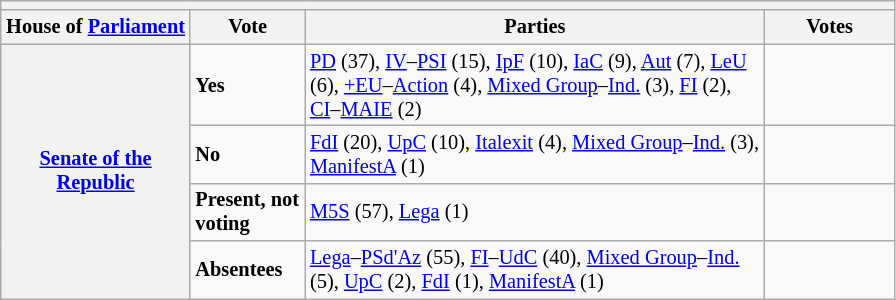<table class="wikitable" style="font-size:85%;">
<tr>
<th colspan="4"></th>
</tr>
<tr>
<th width="120">House of <a href='#'>Parliament</a></th>
<th width="70">Vote</th>
<th width="300">Parties</th>
<th width="80" align="center">Votes</th>
</tr>
<tr>
<th rowspan="5"><a href='#'>Senate of the Republic</a><br></th>
<td> <strong>Yes</strong></td>
<td><a href='#'>PD</a> (37), <a href='#'>IV</a>–<a href='#'>PSI</a> (15), <a href='#'>IpF</a> (10), <a href='#'>IaC</a> (9), <a href='#'>Aut</a> (7), <a href='#'>LeU</a> (6), <a href='#'>+EU</a>–<a href='#'>Action</a> (4), <a href='#'>Mixed Group</a>–<a href='#'>Ind.</a> (3), <a href='#'>FI</a> (2), <a href='#'>CI</a>–<a href='#'>MAIE</a> (2)</td>
<td></td>
</tr>
<tr>
<td> <strong>No</strong></td>
<td><a href='#'>FdI</a> (20), <a href='#'>UpC</a> (10), <a href='#'>Italexit</a> (4), <a href='#'>Mixed Group</a>–<a href='#'>Ind.</a> (3), <a href='#'>ManifestA</a> (1)</td>
<td></td>
</tr>
<tr>
<td><strong>Present, not voting</strong></td>
<td><a href='#'>M5S</a> (57), <a href='#'>Lega</a> (1)</td>
<td></td>
</tr>
<tr>
<td><strong>Absentees</strong></td>
<td><a href='#'>Lega</a>–<a href='#'>PSd'Az</a> (55), <a href='#'>FI</a>–<a href='#'>UdC</a> (40), <a href='#'>Mixed Group</a>–<a href='#'>Ind.</a> (5), <a href='#'>UpC</a> (2), <a href='#'>FdI</a> (1), <a href='#'>ManifestA</a> (1)</td>
<td></td>
</tr>
</table>
